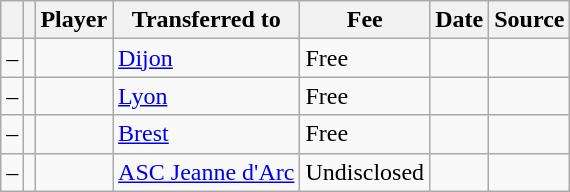<table class="wikitable plainrowheaders sortable">
<tr>
<th></th>
<th></th>
<th scope=col>Player</th>
<th>Transferred to</th>
<th !scope=col; style="width: 65px;">Fee</th>
<th scope=col>Date</th>
<th scope=col>Source</th>
</tr>
<tr>
<td align=center>–</td>
<td align=center></td>
<td></td>
<td> <a href='#'>Dijon</a></td>
<td>Free</td>
<td></td>
<td></td>
</tr>
<tr>
<td align=center>–</td>
<td align=center></td>
<td></td>
<td> <a href='#'>Lyon</a></td>
<td>Free</td>
<td></td>
<td></td>
</tr>
<tr>
<td align=center>–</td>
<td align=center></td>
<td></td>
<td> <a href='#'>Brest</a></td>
<td>Free</td>
<td></td>
<td></td>
</tr>
<tr>
<td align=center>–</td>
<td align=center></td>
<td></td>
<td> <a href='#'>ASC Jeanne d'Arc</a></td>
<td>Undisclosed</td>
<td></td>
<td></td>
</tr>
</table>
